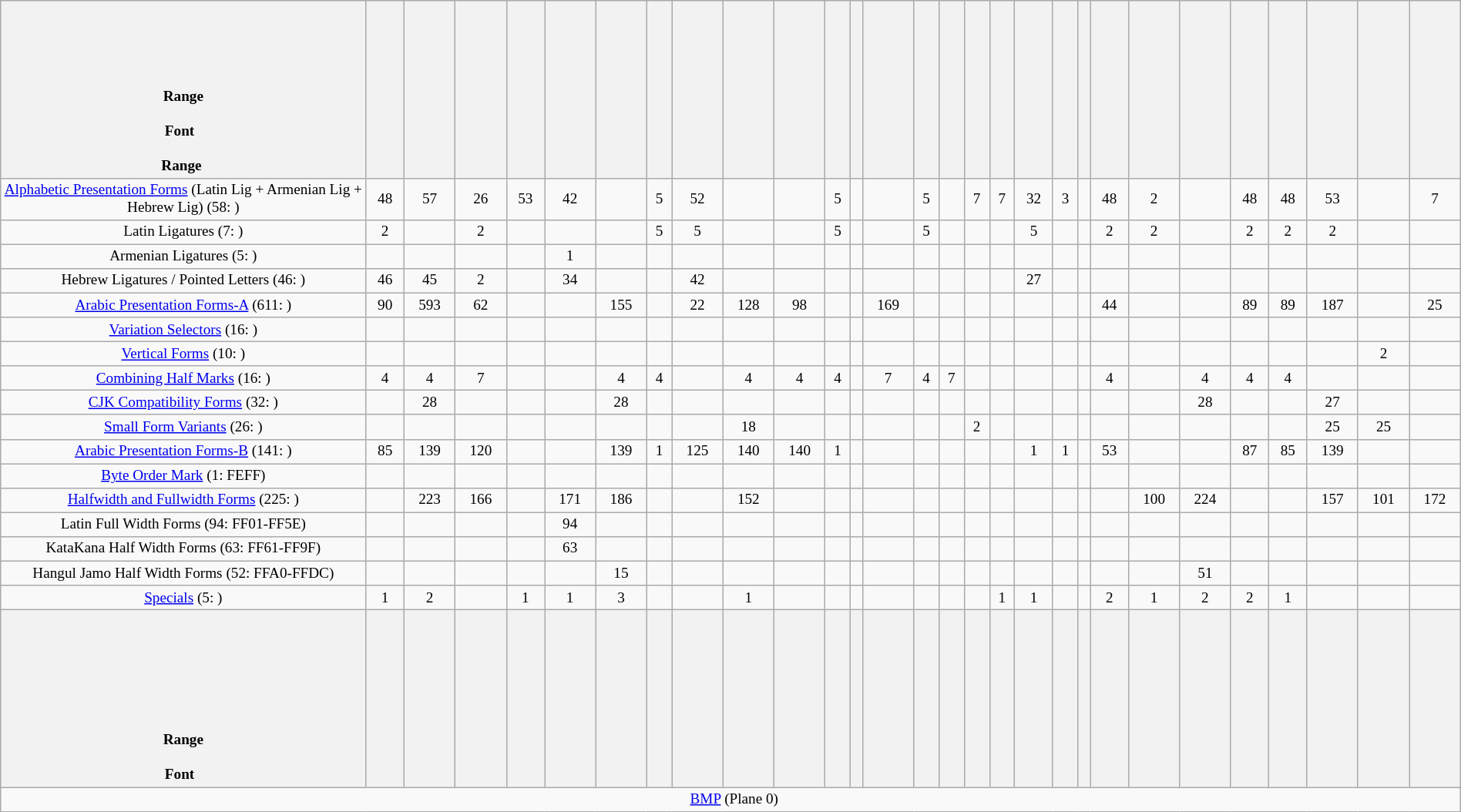<table class="wikitable" style="width:100%; text-align:center; vertical-align:middle; font-size:80%;">
<tr style="vertical-align: bottom; height:12em;">
<th style="width:310px;"><br>Range<br><br>Font  <br><br>Range <span></span></th>
<th></th>
<th></th>
<th></th>
<th></th>
<th></th>
<th></th>
<th></th>
<th></th>
<th></th>
<th></th>
<th></th>
<th></th>
<th></th>
<th></th>
<th></th>
<th></th>
<th></th>
<th></th>
<th></th>
<th></th>
<th></th>
<th></th>
<th></th>
<th></th>
<th></th>
<th></th>
<th></th>
<th></th>
</tr>
<tr>
<td><a href='#'>Alphabetic Presentation Forms</a> (Latin Lig + Armenian Lig + Hebrew Lig) (58: )</td>
<td>48</td>
<td>57</td>
<td>26</td>
<td>53</td>
<td>42</td>
<td></td>
<td>5</td>
<td>52</td>
<td></td>
<td></td>
<td>5</td>
<td></td>
<td></td>
<td>5</td>
<td></td>
<td>7</td>
<td>7</td>
<td>32</td>
<td>3</td>
<td></td>
<td>48</td>
<td>2</td>
<td></td>
<td>48</td>
<td>48</td>
<td>53</td>
<td></td>
<td>7</td>
</tr>
<tr>
<td>Latin Ligatures (7: )</td>
<td>2</td>
<td></td>
<td>2</td>
<td></td>
<td></td>
<td></td>
<td>5</td>
<td>5</td>
<td></td>
<td></td>
<td>5</td>
<td></td>
<td></td>
<td>5</td>
<td></td>
<td></td>
<td></td>
<td>5</td>
<td></td>
<td></td>
<td>2</td>
<td>2</td>
<td></td>
<td>2</td>
<td>2</td>
<td>2</td>
<td></td>
<td></td>
</tr>
<tr>
<td>Armenian Ligatures (5: )</td>
<td></td>
<td></td>
<td></td>
<td></td>
<td>1</td>
<td></td>
<td></td>
<td></td>
<td></td>
<td></td>
<td></td>
<td></td>
<td></td>
<td></td>
<td></td>
<td></td>
<td></td>
<td></td>
<td></td>
<td></td>
<td></td>
<td></td>
<td></td>
<td></td>
<td></td>
<td></td>
<td></td>
<td></td>
</tr>
<tr>
<td>Hebrew Ligatures / Pointed Letters (46: )</td>
<td>46</td>
<td>45</td>
<td>2</td>
<td></td>
<td>34</td>
<td></td>
<td></td>
<td>42</td>
<td></td>
<td></td>
<td></td>
<td></td>
<td></td>
<td></td>
<td></td>
<td></td>
<td></td>
<td>27</td>
<td></td>
<td></td>
<td></td>
<td></td>
<td></td>
<td></td>
<td></td>
<td></td>
<td></td>
<td></td>
</tr>
<tr>
<td><a href='#'>Arabic Presentation Forms-A</a> (611: )</td>
<td>90</td>
<td>593</td>
<td>62</td>
<td></td>
<td></td>
<td>155</td>
<td></td>
<td>22</td>
<td>128</td>
<td>98</td>
<td></td>
<td></td>
<td>169</td>
<td></td>
<td></td>
<td></td>
<td></td>
<td></td>
<td></td>
<td></td>
<td>44</td>
<td></td>
<td></td>
<td>89</td>
<td>89</td>
<td>187</td>
<td></td>
<td>25</td>
</tr>
<tr>
<td><a href='#'>Variation Selectors</a> (16: )</td>
<td></td>
<td></td>
<td></td>
<td></td>
<td></td>
<td></td>
<td></td>
<td></td>
<td></td>
<td></td>
<td></td>
<td></td>
<td></td>
<td></td>
<td></td>
<td></td>
<td></td>
<td></td>
<td></td>
<td></td>
<td></td>
<td></td>
<td></td>
<td></td>
<td></td>
<td></td>
<td></td>
<td></td>
</tr>
<tr>
<td><a href='#'>Vertical Forms</a> (10: )</td>
<td></td>
<td></td>
<td></td>
<td></td>
<td></td>
<td></td>
<td></td>
<td></td>
<td></td>
<td></td>
<td></td>
<td></td>
<td></td>
<td></td>
<td></td>
<td></td>
<td></td>
<td></td>
<td></td>
<td></td>
<td></td>
<td></td>
<td></td>
<td></td>
<td></td>
<td></td>
<td>2</td>
<td></td>
</tr>
<tr>
<td><a href='#'>Combining Half Marks</a> (16: )</td>
<td>4</td>
<td>4</td>
<td>7</td>
<td></td>
<td></td>
<td>4</td>
<td>4</td>
<td></td>
<td>4</td>
<td>4</td>
<td>4</td>
<td></td>
<td>7</td>
<td>4</td>
<td>7</td>
<td></td>
<td></td>
<td></td>
<td></td>
<td></td>
<td>4</td>
<td></td>
<td>4</td>
<td>4</td>
<td>4</td>
<td></td>
<td></td>
<td></td>
</tr>
<tr>
<td><a href='#'>CJK Compatibility Forms</a> (32: )</td>
<td></td>
<td>28</td>
<td></td>
<td></td>
<td></td>
<td>28</td>
<td></td>
<td></td>
<td></td>
<td></td>
<td></td>
<td></td>
<td></td>
<td></td>
<td></td>
<td></td>
<td></td>
<td></td>
<td></td>
<td></td>
<td></td>
<td></td>
<td>28</td>
<td></td>
<td></td>
<td>27</td>
<td></td>
<td></td>
</tr>
<tr>
<td><a href='#'>Small Form Variants</a> (26: )</td>
<td></td>
<td></td>
<td></td>
<td></td>
<td></td>
<td></td>
<td></td>
<td></td>
<td>18</td>
<td></td>
<td></td>
<td></td>
<td></td>
<td></td>
<td></td>
<td>2</td>
<td></td>
<td></td>
<td></td>
<td></td>
<td></td>
<td></td>
<td></td>
<td></td>
<td></td>
<td>25</td>
<td>25</td>
<td></td>
</tr>
<tr>
<td><a href='#'>Arabic Presentation Forms-B</a> (141: )</td>
<td>85</td>
<td>139</td>
<td>120</td>
<td></td>
<td></td>
<td>139</td>
<td>1</td>
<td>125</td>
<td>140</td>
<td>140</td>
<td>1</td>
<td></td>
<td></td>
<td></td>
<td></td>
<td></td>
<td></td>
<td>1</td>
<td>1</td>
<td></td>
<td>53</td>
<td></td>
<td></td>
<td>87</td>
<td>85</td>
<td>139</td>
<td></td>
<td></td>
</tr>
<tr>
<td><a href='#'>Byte Order Mark</a> (1: FEFF)</td>
<td></td>
<td></td>
<td></td>
<td></td>
<td></td>
<td></td>
<td></td>
<td></td>
<td></td>
<td></td>
<td></td>
<td></td>
<td></td>
<td></td>
<td></td>
<td></td>
<td></td>
<td></td>
<td></td>
<td></td>
<td></td>
<td></td>
<td></td>
<td></td>
<td></td>
<td></td>
<td></td>
<td></td>
</tr>
<tr>
<td><a href='#'>Halfwidth and Fullwidth Forms</a> (225: )</td>
<td></td>
<td>223</td>
<td>166</td>
<td></td>
<td>171</td>
<td>186</td>
<td></td>
<td></td>
<td>152</td>
<td></td>
<td></td>
<td></td>
<td></td>
<td></td>
<td></td>
<td></td>
<td></td>
<td></td>
<td></td>
<td></td>
<td></td>
<td>100</td>
<td>224</td>
<td></td>
<td></td>
<td>157</td>
<td>101</td>
<td>172</td>
</tr>
<tr>
<td>Latin Full Width Forms (94: FF01-FF5E)</td>
<td></td>
<td></td>
<td></td>
<td></td>
<td>94</td>
<td></td>
<td></td>
<td></td>
<td></td>
<td></td>
<td></td>
<td></td>
<td></td>
<td></td>
<td></td>
<td></td>
<td></td>
<td></td>
<td></td>
<td></td>
<td></td>
<td></td>
<td></td>
<td></td>
<td></td>
<td></td>
<td></td>
<td></td>
</tr>
<tr>
<td>KataKana Half Width Forms (63: FF61-FF9F)</td>
<td></td>
<td></td>
<td></td>
<td></td>
<td>63</td>
<td></td>
<td></td>
<td></td>
<td></td>
<td></td>
<td></td>
<td></td>
<td></td>
<td></td>
<td></td>
<td></td>
<td></td>
<td></td>
<td></td>
<td></td>
<td></td>
<td></td>
<td></td>
<td></td>
<td></td>
<td></td>
<td></td>
<td></td>
</tr>
<tr>
<td>Hangul Jamo Half Width Forms (52: FFA0-FFDC)</td>
<td></td>
<td></td>
<td></td>
<td></td>
<td></td>
<td>15</td>
<td></td>
<td></td>
<td></td>
<td></td>
<td></td>
<td></td>
<td></td>
<td></td>
<td></td>
<td></td>
<td></td>
<td></td>
<td></td>
<td></td>
<td></td>
<td></td>
<td>51</td>
<td></td>
<td></td>
<td></td>
<td></td>
<td></td>
</tr>
<tr>
<td><a href='#'>Specials</a> (5: )</td>
<td>1</td>
<td>2</td>
<td></td>
<td>1</td>
<td>1</td>
<td>3</td>
<td></td>
<td></td>
<td>1</td>
<td></td>
<td></td>
<td></td>
<td></td>
<td></td>
<td></td>
<td></td>
<td>1</td>
<td>1</td>
<td></td>
<td></td>
<td>2</td>
<td>1</td>
<td>2</td>
<td>2</td>
<td>1</td>
<td></td>
<td></td>
<td></td>
</tr>
<tr style="vertical-align: bottom; height:12em;">
<th><br>Range<br><br>Font  </th>
<th></th>
<th></th>
<th></th>
<th></th>
<th></th>
<th></th>
<th></th>
<th></th>
<th></th>
<th></th>
<th></th>
<th></th>
<th></th>
<th></th>
<th></th>
<th></th>
<th></th>
<th></th>
<th></th>
<th></th>
<th></th>
<th></th>
<th></th>
<th></th>
<th></th>
<th></th>
<th></th>
<th></th>
</tr>
<tr>
<td colspan=29> <span></span> <a href='#'>BMP</a> (Plane 0)</td>
</tr>
</table>
